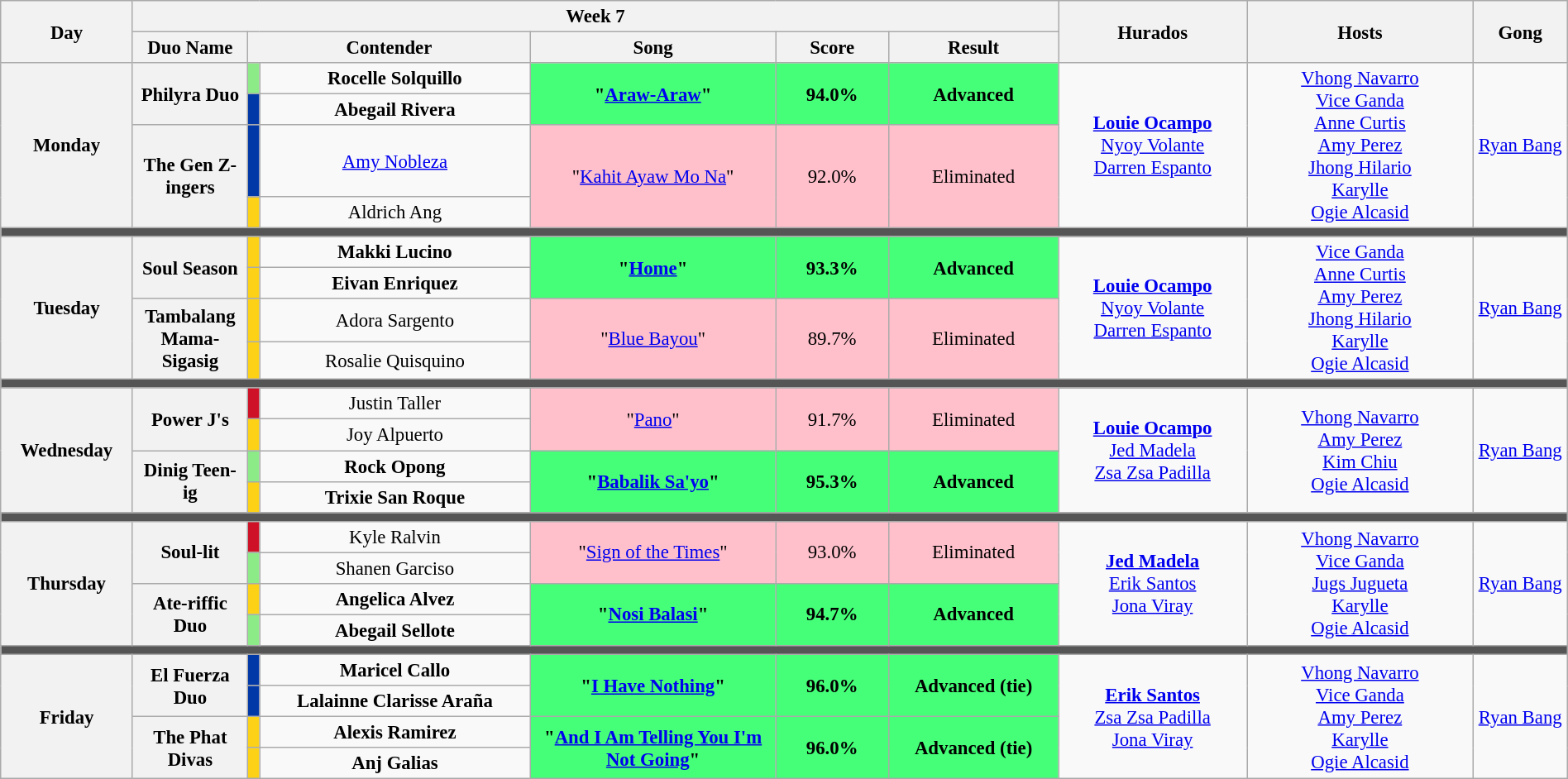<table class="wikitable mw-collapsible mw-collapsed" style="text-align:center; width:100%;font-size:95%;">
<tr>
<th rowspan="2" width="07%">Day</th>
<th colspan="6">Week 7</th>
<th rowspan="2" width="10%">Hurados</th>
<th rowspan="2" width="12%">Hosts</th>
<th rowspan="2" width="05%">Gong</th>
</tr>
<tr>
<th width="5%">Duo Name</th>
<th colspan="2" width="15%">Contender</th>
<th width="13%">Song</th>
<th width="06%">Score</th>
<th width="09%">Result</th>
</tr>
<tr>
<th rowspan="4">Monday<br><small></small></th>
<th rowspan="2">Philyra Duo</th>
<td style="background:#8deb87"></td>
<td><strong>Rocelle Solquillo</strong></td>
<td rowspan="2" style="background:#44ff77;"><strong>"<a href='#'>Araw-Araw</a>"</strong></td>
<td rowspan="2" style="background:#44ff77;"><strong>94.0%</strong></td>
<td rowspan="2" style="background:#44ff77;"><strong>Advanced</strong></td>
<td rowspan="4"><strong><a href='#'>Louie Ocampo</a></strong><br><a href='#'>Nyoy Volante</a><br><a href='#'>Darren Espanto</a></td>
<td rowspan="4"><a href='#'>Vhong Navarro</a><br><a href='#'>Vice Ganda</a><br><a href='#'>Anne Curtis</a><br><a href='#'>Amy Perez</a><br><a href='#'>Jhong Hilario</a><br><a href='#'>Karylle</a><br><a href='#'>Ogie Alcasid</a></td>
<td rowspan="4"><a href='#'>Ryan Bang</a></td>
</tr>
<tr>
<td style="background:#0038A8"></td>
<td><strong>Abegail Rivera</strong></td>
</tr>
<tr>
<th rowspan="2">The Gen Z-ingers</th>
<td style="background:#0038A8"></td>
<td><a href='#'>Amy Nobleza</a></td>
<td rowspan="2" style="background:pink;">"<a href='#'>Kahit Ayaw Mo Na</a>"</td>
<td rowspan="2" style="background:pink;">92.0%</td>
<td rowspan="2" style="background:pink;">Eliminated</td>
</tr>
<tr>
<td style="background:#FCD116"></td>
<td>Aldrich Ang</td>
</tr>
<tr>
<td colspan="10" style="background:#555;"></td>
</tr>
<tr>
<th rowspan="4">Tuesday<br><small></small></th>
<th rowspan="2">Soul Season</th>
<td style="background:#FCD116"></td>
<td><strong>Makki Lucino</strong></td>
<td rowspan="2" style="background:#44ff77;"><strong>"<a href='#'>Home</a>"</strong></td>
<td rowspan="2" style="background:#44ff77;"><strong>93.3%</strong></td>
<td rowspan="2" style="background:#44ff77;"><strong>Advanced</strong></td>
<td rowspan="4"><strong><a href='#'>Louie Ocampo</a></strong><br><a href='#'>Nyoy Volante</a><br><a href='#'>Darren Espanto</a></td>
<td rowspan="4"><a href='#'>Vice Ganda</a><br><a href='#'>Anne Curtis</a><br><a href='#'>Amy Perez</a><br><a href='#'>Jhong Hilario</a><br><a href='#'>Karylle</a><br><a href='#'>Ogie Alcasid</a></td>
<td rowspan="4"><a href='#'>Ryan Bang</a></td>
</tr>
<tr>
<td style="background:#FCD116"></td>
<td><strong>Eivan Enriquez</strong></td>
</tr>
<tr>
<th rowspan="2">Tambalang Mama-Sigasig</th>
<td style="background:#FCD116"></td>
<td>Adora Sargento</td>
<td rowspan="2" style="background:pink;">"<a href='#'>Blue Bayou</a>"</td>
<td rowspan="2" style="background:pink;">89.7%</td>
<td rowspan="2" style="background:pink;">Eliminated</td>
</tr>
<tr>
<td style="background:#FCD116"></td>
<td>Rosalie Quisquino</td>
</tr>
<tr>
<td colspan="10" style="background:#555;"></td>
</tr>
<tr>
<th rowspan="4">Wednesday<br><small></small></th>
<th rowspan="2">Power J's</th>
<td style="background:#CE1126"></td>
<td>Justin Taller</td>
<td rowspan="2" style="background:pink;">"<a href='#'>Pano</a>"</td>
<td rowspan="2" style="background:pink;">91.7%</td>
<td rowspan="2" style="background:pink;">Eliminated</td>
<td rowspan="4"><strong><a href='#'>Louie Ocampo</a></strong><br><a href='#'>Jed Madela</a><br><a href='#'>Zsa Zsa Padilla</a></td>
<td rowspan="4"><a href='#'>Vhong Navarro</a><br><a href='#'>Amy Perez</a><br><a href='#'>Kim Chiu</a><br><a href='#'>Ogie Alcasid</a></td>
<td rowspan="4"><a href='#'>Ryan Bang</a></td>
</tr>
<tr>
<td style="background:#FCD116"></td>
<td>Joy Alpuerto</td>
</tr>
<tr>
<th rowspan="2">Dinig Teen-ig</th>
<td style="background:#8deb87"></td>
<td><strong>Rock Opong</strong></td>
<td rowspan="2" style="background:#44ff77;"><strong>"<a href='#'>Babalik Sa'yo</a>"</strong></td>
<td rowspan="2" style="background:#44ff77;"><strong>95.3%</strong></td>
<td rowspan="2" style="background:#44ff77;"><strong>Advanced</strong></td>
</tr>
<tr>
<td style="background:#FCD116"></td>
<td><strong>Trixie San Roque</strong></td>
</tr>
<tr>
<td colspan="10" style="background:#555;"></td>
</tr>
<tr>
<th rowspan="4">Thursday<br><small></small></th>
<th rowspan="2">Soul-lit</th>
<td style="background:#CE1126"></td>
<td>Kyle Ralvin</td>
<td rowspan="2" style="background:pink;">"<a href='#'>Sign of the Times</a>"</td>
<td rowspan="2" style="background:pink;">93.0%</td>
<td rowspan="2" style="background:pink">Eliminated</td>
<td rowspan="4"><strong><a href='#'>Jed Madela</a></strong><br><a href='#'>Erik Santos</a><br><a href='#'>Jona Viray</a></td>
<td rowspan="4"><a href='#'>Vhong Navarro</a><br><a href='#'>Vice Ganda</a><br><a href='#'>Jugs Jugueta</a><br><a href='#'>Karylle</a><br><a href='#'>Ogie Alcasid</a></td>
<td rowspan="4"><a href='#'>Ryan Bang</a></td>
</tr>
<tr>
<td style="background:#8deb87"></td>
<td>Shanen Garciso</td>
</tr>
<tr>
<th rowspan="2">Ate-riffic Duo</th>
<td style="background:#FCD116"></td>
<td><strong>Angelica Alvez</strong></td>
<td rowspan="2" style="background:#44ff77;"><strong>"<a href='#'>Nosi Balasi</a>"</strong></td>
<td rowspan="2" style="background:#44ff77;"><strong>94.7%</strong></td>
<td rowspan="2" style="background:#44ff77;"><strong>Advanced</strong></td>
</tr>
<tr>
<td style="background:#8deb87"></td>
<td><strong>Abegail Sellote</strong></td>
</tr>
<tr>
<td colspan="10" style="background:#555;"></td>
</tr>
<tr>
<th rowspan="4">Friday<br><small></small></th>
<th rowspan="2">El Fuerza Duo</th>
<td style="background:#0038A8"></td>
<td><strong>Maricel Callo</strong></td>
<td rowspan="2" style="background:#44ff77;"><strong>"<a href='#'>I Have Nothing</a>"</strong></td>
<td rowspan="2" style="background:#44ff77;"><strong>96.0%</strong></td>
<td rowspan="2" style="background:#44ff77;"><strong>Advanced (tie)</strong></td>
<td rowspan="4"><strong><a href='#'>Erik Santos</a></strong><br><a href='#'>Zsa Zsa Padilla</a><br><a href='#'>Jona Viray</a></td>
<td rowspan="4"><a href='#'>Vhong Navarro</a><br><a href='#'>Vice Ganda</a><br><a href='#'>Amy Perez</a><br><a href='#'>Karylle</a><br><a href='#'>Ogie Alcasid</a></td>
<td rowspan="4"><a href='#'>Ryan Bang</a></td>
</tr>
<tr>
<td style="background:#0038A8"></td>
<td><strong>Lalainne Clarisse Araña</strong></td>
</tr>
<tr>
<th rowspan="2">The Phat Divas</th>
<td style="background:#FCD116"></td>
<td><strong>Alexis Ramirez</strong></td>
<td rowspan="2" style="background:#44ff77;"><strong>"<a href='#'>And I Am Telling You I'm Not Going</a>"</strong></td>
<td rowspan="2" style="background:#44ff77;"><strong>96.0%</strong></td>
<td rowspan="2" style="background:#44ff77;"><strong>Advanced (tie)</strong></td>
</tr>
<tr>
<td style="background:#FCD116"></td>
<td><strong>Anj Galias</strong></td>
</tr>
</table>
